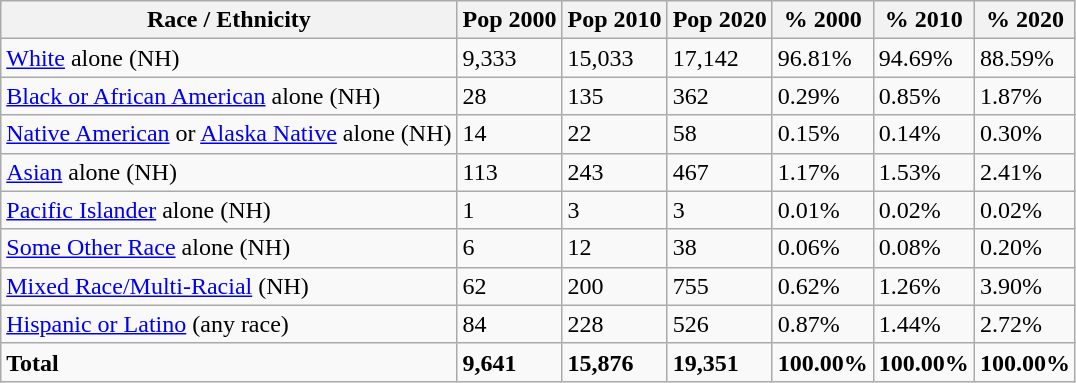<table class="wikitable">
<tr>
<th>Race / Ethnicity</th>
<th>Pop 2000</th>
<th>Pop 2010</th>
<th>Pop 2020</th>
<th>% 2000</th>
<th>% 2010</th>
<th>% 2020</th>
</tr>
<tr>
<td><a href='#'>White</a> alone (NH)</td>
<td>9,333</td>
<td>15,033</td>
<td>17,142</td>
<td>96.81%</td>
<td>94.69%</td>
<td>88.59%</td>
</tr>
<tr>
<td><a href='#'>Black or African American</a> alone (NH)</td>
<td>28</td>
<td>135</td>
<td>362</td>
<td>0.29%</td>
<td>0.85%</td>
<td>1.87%</td>
</tr>
<tr>
<td><a href='#'>Native American</a> or <a href='#'>Alaska Native</a> alone (NH)</td>
<td>14</td>
<td>22</td>
<td>58</td>
<td>0.15%</td>
<td>0.14%</td>
<td>0.30%</td>
</tr>
<tr>
<td><a href='#'>Asian</a> alone (NH)</td>
<td>113</td>
<td>243</td>
<td>467</td>
<td>1.17%</td>
<td>1.53%</td>
<td>2.41%</td>
</tr>
<tr>
<td><a href='#'>Pacific Islander</a> alone (NH)</td>
<td>1</td>
<td>3</td>
<td>3</td>
<td>0.01%</td>
<td>0.02%</td>
<td>0.02%</td>
</tr>
<tr>
<td><a href='#'>Some Other Race</a> alone (NH)</td>
<td>6</td>
<td>12</td>
<td>38</td>
<td>0.06%</td>
<td>0.08%</td>
<td>0.20%</td>
</tr>
<tr>
<td><a href='#'>Mixed Race/Multi-Racial</a> (NH)</td>
<td>62</td>
<td>200</td>
<td>755</td>
<td>0.62%</td>
<td>1.26%</td>
<td>3.90%</td>
</tr>
<tr>
<td><a href='#'>Hispanic or Latino</a> (any race)</td>
<td>84</td>
<td>228</td>
<td>526</td>
<td>0.87%</td>
<td>1.44%</td>
<td>2.72%</td>
</tr>
<tr>
<td><strong>Total</strong></td>
<td><strong>9,641</strong></td>
<td><strong>15,876</strong></td>
<td><strong>19,351</strong></td>
<td><strong>100.00%</strong></td>
<td><strong>100.00%</strong></td>
<td><strong>100.00%</strong></td>
</tr>
</table>
